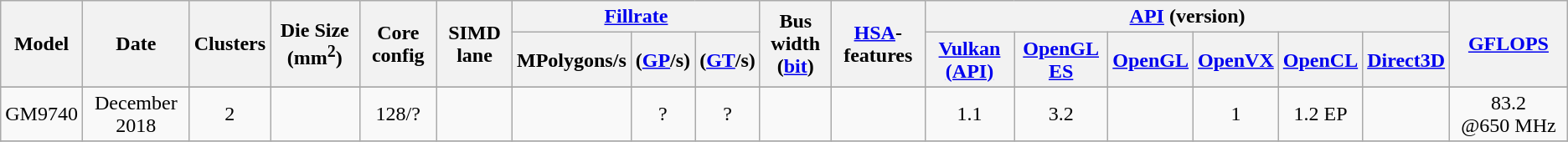<table class="wikitable" style="text-align: center;">
<tr>
<th rowspan=2>Model</th>
<th rowspan=2>Date</th>
<th rowspan=2>Clusters</th>
<th rowspan=2>Die Size (mm<sup>2</sup>)</th>
<th rowspan=2>Core config</th>
<th rowspan=2>SIMD lane</th>
<th colspan=3><a href='#'>Fillrate</a></th>
<th rowspan=2>Bus width<br>(<a href='#'>bit</a>)</th>
<th rowspan=2><a href='#'>HSA</a>-features</th>
<th colspan=6><a href='#'>API</a> (version)</th>
<th rowspan="2"><a href='#'>GFLOPS</a></th>
</tr>
<tr>
<th>MPolygons/s</th>
<th>(<a href='#'>GP</a>/s)</th>
<th>(<a href='#'>GT</a>/s)</th>
<th><a href='#'>Vulkan (API)</a></th>
<th><a href='#'>OpenGL ES</a></th>
<th><a href='#'>OpenGL</a></th>
<th><a href='#'>OpenVX</a></th>
<th><a href='#'>OpenCL</a></th>
<th><a href='#'>Direct3D</a></th>
</tr>
<tr>
</tr>
<tr>
<td>GM9740</td>
<td>December 2018</td>
<td>2</td>
<td></td>
<td>128/?</td>
<td></td>
<td></td>
<td>?</td>
<td>?</td>
<td></td>
<td></td>
<td>1.1</td>
<td>3.2</td>
<td></td>
<td>1</td>
<td>1.2 EP</td>
<td></td>
<td>83.2 @650 MHz</td>
</tr>
<tr>
</tr>
</table>
